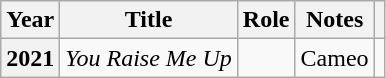<table class="wikitable sortable plainrowheaders">
<tr>
<th scope="col">Year</th>
<th scope="col">Title</th>
<th scope="col">Role</th>
<th scope="col">Notes</th>
<th scope="col" class="unsortable"></th>
</tr>
<tr>
<th scope="row">2021</th>
<td><em>You Raise Me Up</em></td>
<td></td>
<td>Cameo</td>
<td></td>
</tr>
</table>
